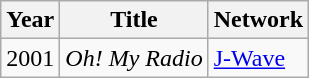<table class="wikitable">
<tr>
<th>Year</th>
<th>Title</th>
<th>Network</th>
</tr>
<tr>
<td>2001</td>
<td><em>Oh! My Radio</em></td>
<td><a href='#'>J-Wave</a></td>
</tr>
</table>
